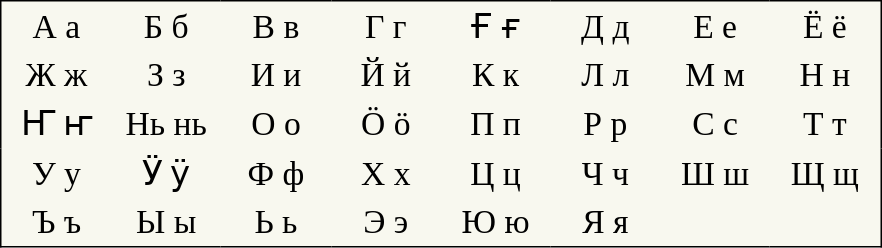<table style="font-family:Arial Unicode MS; font-size:1.4em; border-color:#000000; border-width:1px; border-style:solid; border-collapse:collapse; background-color:#F8F8EF">
<tr>
<td style="width:3em; text-align:center; padding: 3px;">А а</td>
<td style="width:3em; text-align:center; padding: 3px;">Б б</td>
<td style="width:3em; text-align:center; padding: 3px;">В в</td>
<td style="width:3em; text-align:center; padding: 3px;">Г г</td>
<td style="width:3em; text-align:center; padding: 3px;">Ғ ғ</td>
<td style="width:3em; text-align:center; padding: 3px;">Д д</td>
<td style="width:3em; text-align:center; padding: 3px;">Е е</td>
<td style="width:3em; text-align:center; padding: 3px;">Ё ё</td>
</tr>
<tr>
<td style="width:3em; text-align:center; padding: 3px;">Ж ж</td>
<td style="width:3em; text-align:center; padding: 3px;">З з</td>
<td style="width:3em; text-align:center; padding: 3px;">И и</td>
<td style="width:3em; text-align:center; padding: 3px;">Й й</td>
<td style="width:3em; text-align:center; padding: 3px;">К к</td>
<td style="width:3em; text-align:center; padding: 3px;">Л л</td>
<td style="width:3em; text-align:center; padding: 3px;">М м</td>
<td style="width:3em; text-align:center; padding: 3px;">Н н</td>
</tr>
<tr>
<td style="width:3em; text-align:center; padding: 3px;">Ҥ ҥ</td>
<td style="width:3em; text-align:center; padding: 3px;">Нь нь</td>
<td style="width:3em; text-align:center; padding: 3px;">О о</td>
<td style="width:3em; text-align:center; padding: 3px;">Ö ö</td>
<td style="width:3em; text-align:center; padding: 3px;">П п</td>
<td style="width:3em; text-align:center; padding: 3px;">Р р</td>
<td style="width:3em; text-align:center; padding: 3px;">С с</td>
<td style="width:3em; text-align:center; padding: 3px;">Т т</td>
</tr>
<tr>
<td style="width:3em; text-align:center; padding: 3px;">У у</td>
<td style="width:3em; text-align:center; padding: 3px;">Ӱ ӱ</td>
<td style="width:3em; text-align:center; padding: 3px;">Ф ф</td>
<td style="width:3em; text-align:center; padding: 3px;">Х х</td>
<td style="width:3em; text-align:center; padding: 3px;">Ц ц</td>
<td style="width:3em; text-align:center; padding: 3px;">Ч ч</td>
<td style="width:3em; text-align:center; padding: 3px;">Ш ш</td>
<td style="width:3em; text-align:center; padding: 3px;">Щ щ</td>
</tr>
<tr>
<td style="width:3em; text-align:center; padding: 3px;">Ъ ъ</td>
<td style="width:3em; text-align:center; padding: 3px;">Ы ы</td>
<td style="width:3em; text-align:center; padding: 3px;">Ь ь</td>
<td style="width:3em; text-align:center; padding: 3px;">Э э</td>
<td style="width:3em; text-align:center; padding: 3px;">Ю ю</td>
<td style="width:3em; text-align:center; padding: 3px;">Я я</td>
</tr>
</table>
